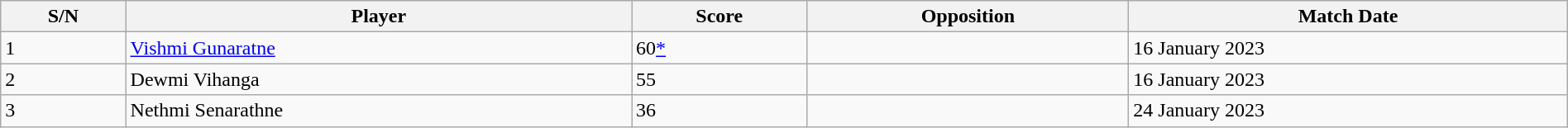<table style="width:100%;" class="wikitable">
<tr>
<th>S/N</th>
<th>Player</th>
<th>Score</th>
<th>Opposition</th>
<th>Match Date</th>
</tr>
<tr>
<td>1</td>
<td><a href='#'>Vishmi Gunaratne</a></td>
<td>60<a href='#'>*</a></td>
<td></td>
<td>16 January 2023</td>
</tr>
<tr>
<td>2</td>
<td>Dewmi Vihanga</td>
<td>55</td>
<td></td>
<td>16 January 2023</td>
</tr>
<tr>
<td>3</td>
<td>Nethmi Senarathne</td>
<td>36</td>
<td></td>
<td>24 January 2023</td>
</tr>
</table>
